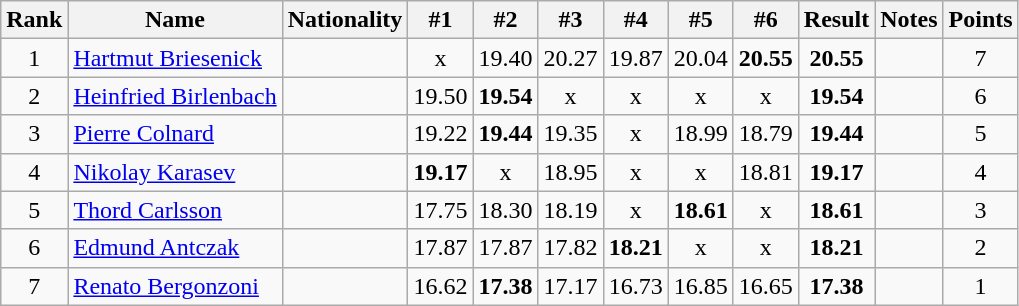<table class="wikitable sortable" style="text-align:center">
<tr>
<th>Rank</th>
<th>Name</th>
<th>Nationality</th>
<th>#1</th>
<th>#2</th>
<th>#3</th>
<th>#4</th>
<th>#5</th>
<th>#6</th>
<th>Result</th>
<th>Notes</th>
<th>Points</th>
</tr>
<tr>
<td>1</td>
<td align=left><a href='#'>Hartmut Briesenick</a></td>
<td align=left></td>
<td>x</td>
<td>19.40</td>
<td>20.27</td>
<td>19.87</td>
<td>20.04</td>
<td><strong>20.55</strong></td>
<td><strong>20.55</strong></td>
<td></td>
<td>7</td>
</tr>
<tr>
<td>2</td>
<td align=left><a href='#'>Heinfried Birlenbach</a></td>
<td align=left></td>
<td>19.50</td>
<td><strong>19.54</strong></td>
<td>x</td>
<td>x</td>
<td>x</td>
<td>x</td>
<td><strong>19.54</strong></td>
<td></td>
<td>6</td>
</tr>
<tr>
<td>3</td>
<td align=left><a href='#'>Pierre Colnard</a></td>
<td align=left></td>
<td>19.22</td>
<td><strong>19.44</strong></td>
<td>19.35</td>
<td>x</td>
<td>18.99</td>
<td>18.79</td>
<td><strong>19.44</strong></td>
<td></td>
<td>5</td>
</tr>
<tr>
<td>4</td>
<td align=left><a href='#'>Nikolay Karasev</a></td>
<td align=left></td>
<td><strong>19.17</strong></td>
<td>x</td>
<td>18.95</td>
<td>x</td>
<td>x</td>
<td>18.81</td>
<td><strong>19.17</strong></td>
<td></td>
<td>4</td>
</tr>
<tr>
<td>5</td>
<td align=left><a href='#'>Thord Carlsson</a></td>
<td align=left></td>
<td>17.75</td>
<td>18.30</td>
<td>18.19</td>
<td>x</td>
<td><strong>18.61</strong></td>
<td>x</td>
<td><strong>18.61</strong></td>
<td></td>
<td>3</td>
</tr>
<tr>
<td>6</td>
<td align=left><a href='#'>Edmund Antczak</a></td>
<td align=left></td>
<td>17.87</td>
<td>17.87</td>
<td>17.82</td>
<td><strong>18.21</strong></td>
<td>x</td>
<td>x</td>
<td><strong>18.21</strong></td>
<td></td>
<td>2</td>
</tr>
<tr>
<td>7</td>
<td align=left><a href='#'>Renato Bergonzoni</a></td>
<td align=left></td>
<td>16.62</td>
<td><strong>17.38</strong></td>
<td>17.17</td>
<td>16.73</td>
<td>16.85</td>
<td>16.65</td>
<td><strong>17.38</strong></td>
<td></td>
<td>1</td>
</tr>
</table>
